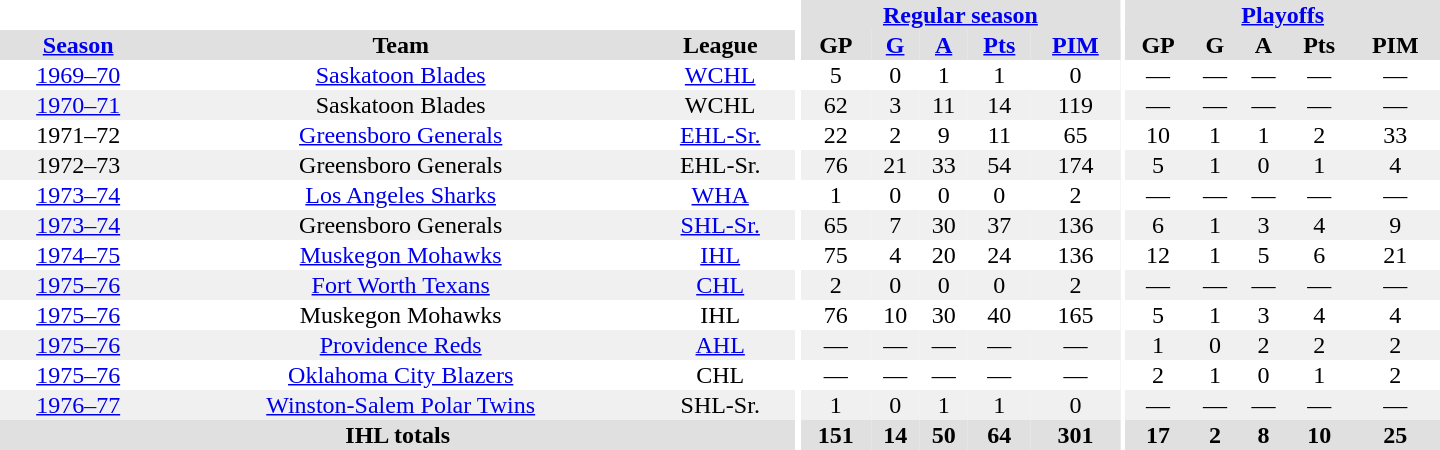<table border="0" cellpadding="1" cellspacing="0" style="text-align:center; width:60em">
<tr bgcolor="#e0e0e0">
<th colspan="3" bgcolor="#ffffff"></th>
<th rowspan="99" bgcolor="#ffffff"></th>
<th colspan="5"><a href='#'>Regular season</a></th>
<th rowspan="99" bgcolor="#ffffff"></th>
<th colspan="5"><a href='#'>Playoffs</a></th>
</tr>
<tr bgcolor="#e0e0e0">
<th><a href='#'>Season</a></th>
<th>Team</th>
<th>League</th>
<th>GP</th>
<th><a href='#'>G</a></th>
<th><a href='#'>A</a></th>
<th><a href='#'>Pts</a></th>
<th><a href='#'>PIM</a></th>
<th>GP</th>
<th>G</th>
<th>A</th>
<th>Pts</th>
<th>PIM</th>
</tr>
<tr>
<td><a href='#'>1969–70</a></td>
<td><a href='#'>Saskatoon Blades</a></td>
<td><a href='#'>WCHL</a></td>
<td>5</td>
<td>0</td>
<td>1</td>
<td>1</td>
<td>0</td>
<td>—</td>
<td>—</td>
<td>—</td>
<td>—</td>
<td>—</td>
</tr>
<tr bgcolor="#f0f0f0">
<td><a href='#'>1970–71</a></td>
<td>Saskatoon Blades</td>
<td>WCHL</td>
<td>62</td>
<td>3</td>
<td>11</td>
<td>14</td>
<td>119</td>
<td>—</td>
<td>—</td>
<td>—</td>
<td>—</td>
<td>—</td>
</tr>
<tr>
<td>1971–72</td>
<td><a href='#'>Greensboro Generals</a></td>
<td><a href='#'>EHL-Sr.</a></td>
<td>22</td>
<td>2</td>
<td>9</td>
<td>11</td>
<td>65</td>
<td>10</td>
<td>1</td>
<td>1</td>
<td>2</td>
<td>33</td>
</tr>
<tr bgcolor="#f0f0f0">
<td>1972–73</td>
<td>Greensboro Generals</td>
<td>EHL-Sr.</td>
<td>76</td>
<td>21</td>
<td>33</td>
<td>54</td>
<td>174</td>
<td>5</td>
<td>1</td>
<td>0</td>
<td>1</td>
<td>4</td>
</tr>
<tr>
<td><a href='#'>1973–74</a></td>
<td><a href='#'>Los Angeles Sharks</a></td>
<td><a href='#'>WHA</a></td>
<td>1</td>
<td>0</td>
<td>0</td>
<td>0</td>
<td>2</td>
<td>—</td>
<td>—</td>
<td>—</td>
<td>—</td>
<td>—</td>
</tr>
<tr bgcolor="#f0f0f0">
<td><a href='#'>1973–74</a></td>
<td>Greensboro Generals</td>
<td><a href='#'>SHL-Sr.</a></td>
<td>65</td>
<td>7</td>
<td>30</td>
<td>37</td>
<td>136</td>
<td>6</td>
<td>1</td>
<td>3</td>
<td>4</td>
<td>9</td>
</tr>
<tr>
<td><a href='#'>1974–75</a></td>
<td><a href='#'>Muskegon Mohawks</a></td>
<td><a href='#'>IHL</a></td>
<td>75</td>
<td>4</td>
<td>20</td>
<td>24</td>
<td>136</td>
<td>12</td>
<td>1</td>
<td>5</td>
<td>6</td>
<td>21</td>
</tr>
<tr bgcolor="#f0f0f0">
<td><a href='#'>1975–76</a></td>
<td><a href='#'>Fort Worth Texans</a></td>
<td><a href='#'>CHL</a></td>
<td>2</td>
<td>0</td>
<td>0</td>
<td>0</td>
<td>2</td>
<td>—</td>
<td>—</td>
<td>—</td>
<td>—</td>
<td>—</td>
</tr>
<tr>
<td><a href='#'>1975–76</a></td>
<td>Muskegon Mohawks</td>
<td>IHL</td>
<td>76</td>
<td>10</td>
<td>30</td>
<td>40</td>
<td>165</td>
<td>5</td>
<td>1</td>
<td>3</td>
<td>4</td>
<td>4</td>
</tr>
<tr bgcolor="#f0f0f0">
<td><a href='#'>1975–76</a></td>
<td><a href='#'>Providence Reds</a></td>
<td><a href='#'>AHL</a></td>
<td>—</td>
<td>—</td>
<td>—</td>
<td>—</td>
<td>—</td>
<td>1</td>
<td>0</td>
<td>2</td>
<td>2</td>
<td>2</td>
</tr>
<tr>
<td><a href='#'>1975–76</a></td>
<td><a href='#'>Oklahoma City Blazers</a></td>
<td>CHL</td>
<td>—</td>
<td>—</td>
<td>—</td>
<td>—</td>
<td>—</td>
<td>2</td>
<td>1</td>
<td>0</td>
<td>1</td>
<td>2</td>
</tr>
<tr bgcolor="#f0f0f0">
<td><a href='#'>1976–77</a></td>
<td><a href='#'>Winston-Salem Polar Twins</a></td>
<td>SHL-Sr.</td>
<td>1</td>
<td>0</td>
<td>1</td>
<td>1</td>
<td>0</td>
<td>—</td>
<td>—</td>
<td>—</td>
<td>—</td>
<td>—</td>
</tr>
<tr>
</tr>
<tr ALIGN="center" bgcolor="#e0e0e0">
<th colspan="3">IHL totals</th>
<th ALIGN="center">151</th>
<th ALIGN="center">14</th>
<th ALIGN="center">50</th>
<th ALIGN="center">64</th>
<th ALIGN="center">301</th>
<th ALIGN="center">17</th>
<th ALIGN="center">2</th>
<th ALIGN="center">8</th>
<th ALIGN="center">10</th>
<th ALIGN="center">25</th>
</tr>
</table>
